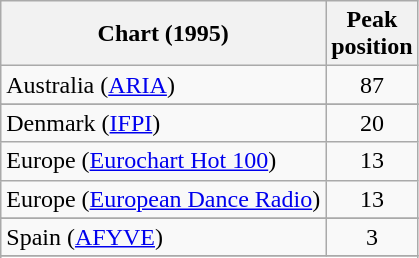<table class="wikitable sortable">
<tr>
<th>Chart (1995)</th>
<th>Peak<br>position</th>
</tr>
<tr>
<td>Australia (<a href='#'>ARIA</a>)</td>
<td align="center">87</td>
</tr>
<tr>
</tr>
<tr>
</tr>
<tr>
</tr>
<tr>
<td>Denmark (<a href='#'>IFPI</a>)</td>
<td align="center">20</td>
</tr>
<tr>
<td>Europe (<a href='#'>Eurochart Hot 100</a>)</td>
<td align="center">13</td>
</tr>
<tr>
<td>Europe (<a href='#'>European Dance Radio</a>)</td>
<td align="center">13</td>
</tr>
<tr>
</tr>
<tr>
</tr>
<tr>
</tr>
<tr>
</tr>
<tr>
</tr>
<tr>
<td>Spain (<a href='#'>AFYVE</a>)</td>
<td align="center">3</td>
</tr>
<tr>
</tr>
<tr>
</tr>
<tr>
</tr>
</table>
